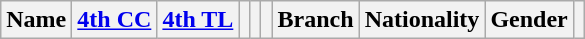<table class="wikitable sortable" style=text-align:center>
<tr>
<th scope="col">Name</th>
<th scope="col"><a href='#'>4th CC</a></th>
<th scope="col"><a href='#'>4th TL</a></th>
<th scope="col"></th>
<th scope="col"></th>
<th scope="col"></th>
<th scope="col">Branch</th>
<th scope="col">Nationality</th>
<th scope="col">Gender</th>
<th scope="col" class="unsortable"></th>
</tr>
</table>
